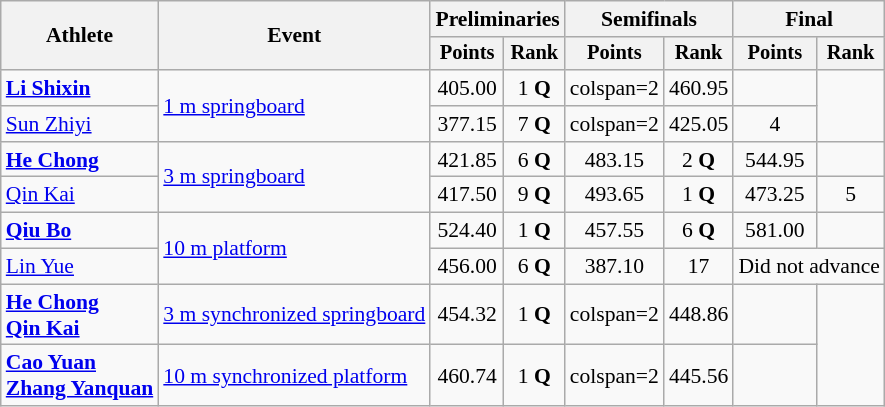<table class=wikitable style="font-size:90%;">
<tr>
<th rowspan="2">Athlete</th>
<th rowspan="2">Event</th>
<th colspan="2">Preliminaries</th>
<th colspan="2">Semifinals</th>
<th colspan="2">Final</th>
</tr>
<tr style="font-size:95%">
<th>Points</th>
<th>Rank</th>
<th>Points</th>
<th>Rank</th>
<th>Points</th>
<th>Rank</th>
</tr>
<tr align=center>
<td align=left><strong><a href='#'>Li Shixin</a></strong></td>
<td align=left rowspan=2><a href='#'>1 m springboard</a></td>
<td>405.00</td>
<td>1 <strong>Q</strong></td>
<td>colspan=2 </td>
<td>460.95</td>
<td></td>
</tr>
<tr align=center>
<td align=left><a href='#'>Sun Zhiyi</a></td>
<td>377.15</td>
<td>7 <strong>Q</strong></td>
<td>colspan=2 </td>
<td>425.05</td>
<td>4</td>
</tr>
<tr align=center>
<td align=left><strong><a href='#'>He Chong</a></strong></td>
<td align=left rowspan=2><a href='#'>3 m springboard</a></td>
<td>421.85</td>
<td>6 <strong>Q</strong></td>
<td>483.15</td>
<td>2 <strong>Q</strong></td>
<td>544.95</td>
<td></td>
</tr>
<tr align=center>
<td align=left><a href='#'>Qin Kai</a></td>
<td>417.50</td>
<td>9 <strong>Q</strong></td>
<td>493.65</td>
<td>1 <strong>Q</strong></td>
<td>473.25</td>
<td>5</td>
</tr>
<tr align=center>
<td align=left><strong><a href='#'>Qiu Bo</a></strong></td>
<td align=left rowspan=2><a href='#'>10 m platform</a></td>
<td>524.40</td>
<td>1 <strong>Q</strong></td>
<td>457.55</td>
<td>6 <strong>Q</strong></td>
<td>581.00</td>
<td></td>
</tr>
<tr align=center>
<td align=left><a href='#'>Lin Yue</a></td>
<td>456.00</td>
<td>6 <strong>Q</strong></td>
<td>387.10</td>
<td>17</td>
<td colspan=2>Did not advance</td>
</tr>
<tr align=center>
<td align=left><strong><a href='#'>He Chong</a><br><a href='#'>Qin Kai</a></strong></td>
<td align=left><a href='#'>3 m synchronized springboard</a></td>
<td>454.32</td>
<td>1 <strong>Q</strong></td>
<td>colspan=2 </td>
<td>448.86</td>
<td></td>
</tr>
<tr align=center>
<td align=left><strong><a href='#'>Cao Yuan</a><br><a href='#'>Zhang Yanquan</a></strong></td>
<td align=left><a href='#'>10 m synchronized platform</a></td>
<td>460.74</td>
<td>1 <strong>Q</strong></td>
<td>colspan=2 </td>
<td>445.56</td>
<td></td>
</tr>
</table>
